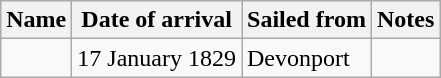<table class="wikitable sortable" border="1">
<tr>
<th>Name</th>
<th>Date of arrival</th>
<th>Sailed from</th>
<th>Notes</th>
</tr>
<tr>
<td></td>
<td>17 January 1829</td>
<td>Devonport</td>
<td></td>
</tr>
</table>
